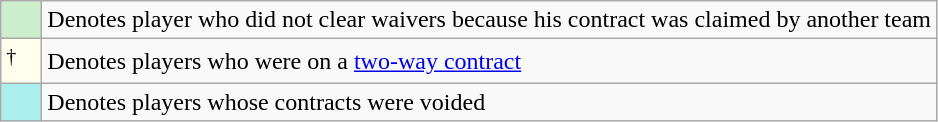<table class="wikitable">
<tr>
<td style="width:20px; background:#cec;"></td>
<td>Denotes player who did not clear waivers because his contract was claimed by another team</td>
</tr>
<tr>
<td style="width:20px; background:#ffe;"><sup>†</sup></td>
<td>Denotes players who were on a <a href='#'>two-way contract</a></td>
</tr>
<tr>
<td style="width:20px; background:#aee;"></td>
<td>Denotes players whose contracts were voided</td>
</tr>
</table>
